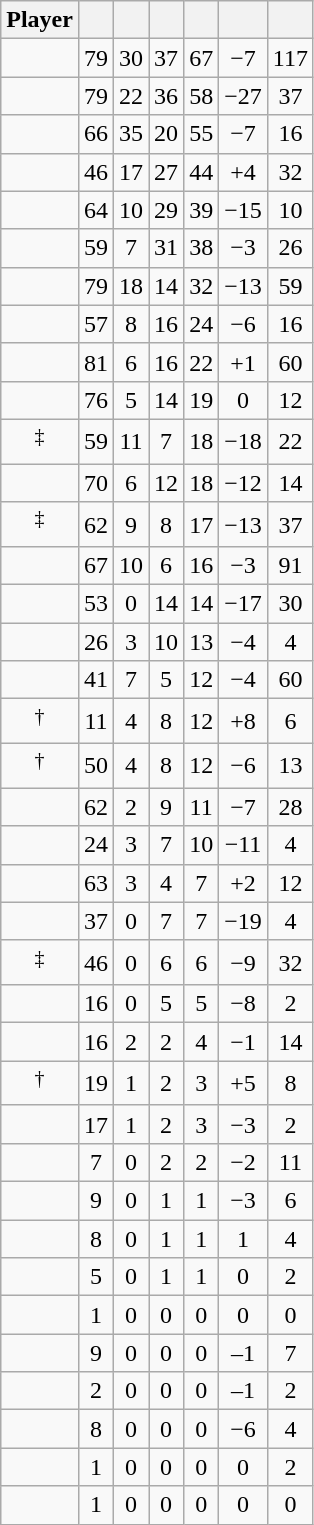<table class="wikitable sortable" style=text-align:center;">
<tr>
<th>Player</th>
<th></th>
<th></th>
<th></th>
<th></th>
<th data-sort-type="number"></th>
<th></th>
</tr>
<tr>
<td></td>
<td>79</td>
<td>30</td>
<td>37</td>
<td>67</td>
<td>−7</td>
<td>117</td>
</tr>
<tr>
<td></td>
<td>79</td>
<td>22</td>
<td>36</td>
<td>58</td>
<td>−27</td>
<td>37</td>
</tr>
<tr>
<td></td>
<td>66</td>
<td>35</td>
<td>20</td>
<td>55</td>
<td>−7</td>
<td>16</td>
</tr>
<tr>
<td></td>
<td>46</td>
<td>17</td>
<td>27</td>
<td>44</td>
<td>+4</td>
<td>32</td>
</tr>
<tr>
<td></td>
<td>64</td>
<td>10</td>
<td>29</td>
<td>39</td>
<td>−15</td>
<td>10</td>
</tr>
<tr>
<td></td>
<td>59</td>
<td>7</td>
<td>31</td>
<td>38</td>
<td>−3</td>
<td>26</td>
</tr>
<tr>
<td></td>
<td>79</td>
<td>18</td>
<td>14</td>
<td>32</td>
<td>−13</td>
<td>59</td>
</tr>
<tr>
<td></td>
<td>57</td>
<td>8</td>
<td>16</td>
<td>24</td>
<td>−6</td>
<td>16</td>
</tr>
<tr>
<td></td>
<td>81</td>
<td>6</td>
<td>16</td>
<td>22</td>
<td>+1</td>
<td>60</td>
</tr>
<tr>
<td></td>
<td>76</td>
<td>5</td>
<td>14</td>
<td>19</td>
<td>0</td>
<td>12</td>
</tr>
<tr>
<td><sup>‡</sup></td>
<td>59</td>
<td>11</td>
<td>7</td>
<td>18</td>
<td>−18</td>
<td>22</td>
</tr>
<tr>
<td></td>
<td>70</td>
<td>6</td>
<td>12</td>
<td>18</td>
<td>−12</td>
<td>14</td>
</tr>
<tr>
<td><sup>‡</sup></td>
<td>62</td>
<td>9</td>
<td>8</td>
<td>17</td>
<td>−13</td>
<td>37</td>
</tr>
<tr>
<td></td>
<td>67</td>
<td>10</td>
<td>6</td>
<td>16</td>
<td>−3</td>
<td>91</td>
</tr>
<tr>
<td></td>
<td>53</td>
<td>0</td>
<td>14</td>
<td>14</td>
<td>−17</td>
<td>30</td>
</tr>
<tr>
<td></td>
<td>26</td>
<td>3</td>
<td>10</td>
<td>13</td>
<td>−4</td>
<td>4</td>
</tr>
<tr>
<td></td>
<td>41</td>
<td>7</td>
<td>5</td>
<td>12</td>
<td>−4</td>
<td>60</td>
</tr>
<tr>
<td><sup>†</sup></td>
<td>11</td>
<td>4</td>
<td>8</td>
<td>12</td>
<td>+8</td>
<td>6</td>
</tr>
<tr>
<td><sup>†</sup></td>
<td>50</td>
<td>4</td>
<td>8</td>
<td>12</td>
<td>−6</td>
<td>13</td>
</tr>
<tr>
<td></td>
<td>62</td>
<td>2</td>
<td>9</td>
<td>11</td>
<td>−7</td>
<td>28</td>
</tr>
<tr>
<td></td>
<td>24</td>
<td>3</td>
<td>7</td>
<td>10</td>
<td>−11</td>
<td>4</td>
</tr>
<tr>
<td></td>
<td>63</td>
<td>3</td>
<td>4</td>
<td>7</td>
<td>+2</td>
<td>12</td>
</tr>
<tr>
<td></td>
<td>37</td>
<td>0</td>
<td>7</td>
<td>7</td>
<td>−19</td>
<td>4</td>
</tr>
<tr>
<td><sup>‡</sup></td>
<td>46</td>
<td>0</td>
<td>6</td>
<td>6</td>
<td>−9</td>
<td>32</td>
</tr>
<tr>
<td></td>
<td>16</td>
<td>0</td>
<td>5</td>
<td>5</td>
<td>−8</td>
<td>2</td>
</tr>
<tr>
<td></td>
<td>16</td>
<td>2</td>
<td>2</td>
<td>4</td>
<td>−1</td>
<td>14</td>
</tr>
<tr>
<td><sup>†</sup></td>
<td>19</td>
<td>1</td>
<td>2</td>
<td>3</td>
<td>+5</td>
<td>8</td>
</tr>
<tr>
<td></td>
<td>17</td>
<td>1</td>
<td>2</td>
<td>3</td>
<td>−3</td>
<td>2</td>
</tr>
<tr>
<td></td>
<td>7</td>
<td>0</td>
<td>2</td>
<td>2</td>
<td>−2</td>
<td>11</td>
</tr>
<tr>
<td></td>
<td>9</td>
<td>0</td>
<td>1</td>
<td>1</td>
<td>−3</td>
<td>6</td>
</tr>
<tr>
<td></td>
<td>8</td>
<td>0</td>
<td>1</td>
<td>1</td>
<td>1</td>
<td>4</td>
</tr>
<tr>
<td></td>
<td>5</td>
<td>0</td>
<td>1</td>
<td>1</td>
<td>0</td>
<td>2</td>
</tr>
<tr>
<td></td>
<td>1</td>
<td>0</td>
<td>0</td>
<td>0</td>
<td>0</td>
<td>0</td>
</tr>
<tr>
<td></td>
<td>9</td>
<td>0</td>
<td>0</td>
<td>0</td>
<td>–1</td>
<td>7</td>
</tr>
<tr>
<td></td>
<td>2</td>
<td>0</td>
<td>0</td>
<td>0</td>
<td>–1</td>
<td>2</td>
</tr>
<tr>
<td></td>
<td>8</td>
<td>0</td>
<td>0</td>
<td>0</td>
<td>−6</td>
<td>4</td>
</tr>
<tr>
<td></td>
<td>1</td>
<td>0</td>
<td>0</td>
<td>0</td>
<td>0</td>
<td>2</td>
</tr>
<tr>
<td></td>
<td>1</td>
<td>0</td>
<td>0</td>
<td>0</td>
<td>0</td>
<td>0</td>
</tr>
</table>
